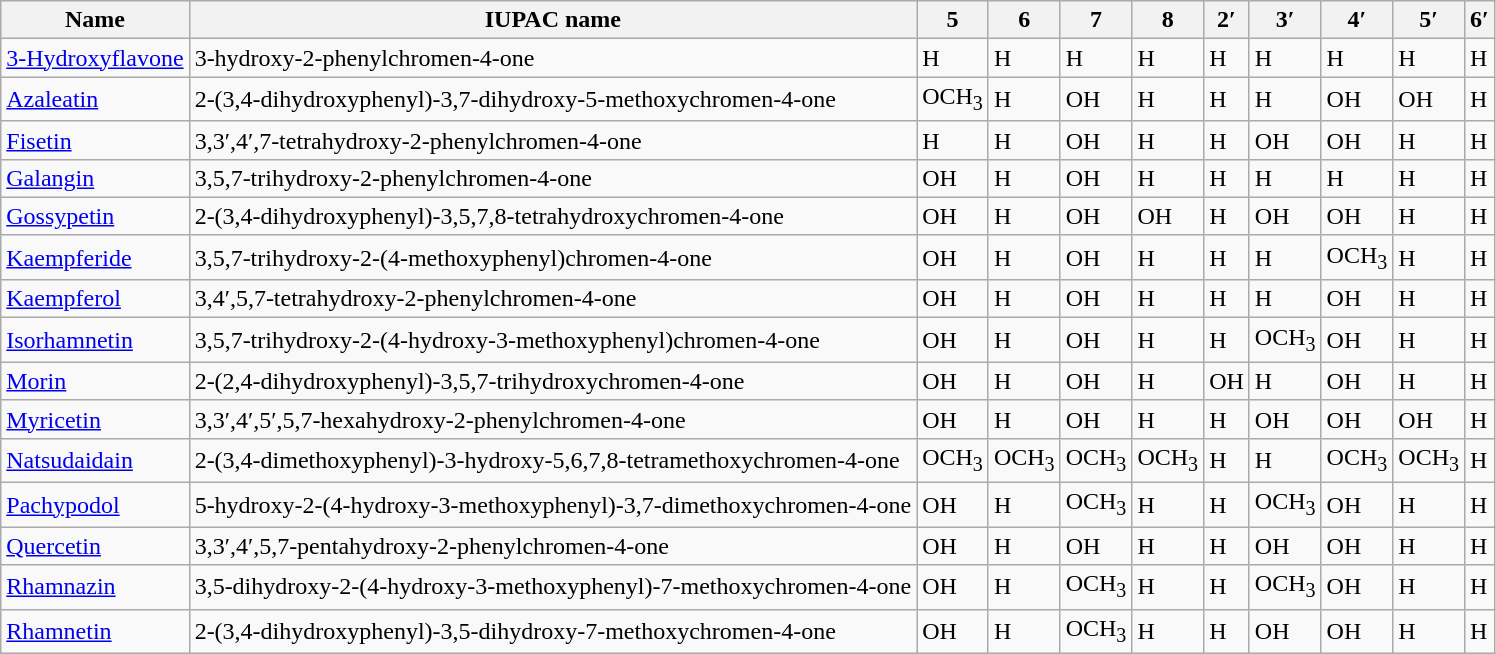<table class="wikitable sortable">
<tr>
<th>Name</th>
<th>IUPAC name</th>
<th>5</th>
<th>6</th>
<th>7</th>
<th>8</th>
<th>2′</th>
<th>3′</th>
<th>4′</th>
<th>5′</th>
<th>6′</th>
</tr>
<tr>
<td><a href='#'>3-Hydroxyflavone</a></td>
<td>3-hydroxy-2-phenylchromen-4-one</td>
<td>H</td>
<td>H</td>
<td>H</td>
<td>H</td>
<td>H</td>
<td>H</td>
<td>H</td>
<td>H</td>
<td>H</td>
</tr>
<tr>
<td><a href='#'>Azaleatin</a></td>
<td>2-(3,4-dihydroxyphenyl)-3,7-dihydroxy-5-methoxychromen-4-one</td>
<td>OCH<sub>3</sub></td>
<td>H</td>
<td>OH</td>
<td>H</td>
<td>H</td>
<td>H</td>
<td>OH</td>
<td>OH</td>
<td>H</td>
</tr>
<tr>
<td><a href='#'>Fisetin</a></td>
<td>3,3′,4′,7-tetrahydroxy-2-phenylchromen-4-one</td>
<td>H</td>
<td>H</td>
<td>OH</td>
<td>H</td>
<td>H</td>
<td>OH</td>
<td>OH</td>
<td>H</td>
<td>H</td>
</tr>
<tr>
<td><a href='#'>Galangin</a></td>
<td>3,5,7-trihydroxy-2-phenylchromen-4-one</td>
<td>OH</td>
<td>H</td>
<td>OH</td>
<td>H</td>
<td>H</td>
<td>H</td>
<td>H</td>
<td>H</td>
<td>H</td>
</tr>
<tr>
<td><a href='#'>Gossypetin</a></td>
<td>2-(3,4-dihydroxyphenyl)-3,5,7,8-tetrahydroxychromen-4-one</td>
<td>OH</td>
<td>H</td>
<td>OH</td>
<td>OH</td>
<td>H</td>
<td>OH</td>
<td>OH</td>
<td>H</td>
<td>H</td>
</tr>
<tr>
<td><a href='#'>Kaempferide</a></td>
<td>3,5,7-trihydroxy-2-(4-methoxyphenyl)chromen-4-one</td>
<td>OH</td>
<td>H</td>
<td>OH</td>
<td>H</td>
<td>H</td>
<td>H</td>
<td>OCH<sub>3</sub></td>
<td>H</td>
<td>H</td>
</tr>
<tr>
<td><a href='#'>Kaempferol</a></td>
<td>3,4′,5,7-tetrahydroxy-2-phenylchromen-4-one</td>
<td>OH</td>
<td>H</td>
<td>OH</td>
<td>H</td>
<td>H</td>
<td>H</td>
<td>OH</td>
<td>H</td>
<td>H</td>
</tr>
<tr>
<td><a href='#'>Isorhamnetin</a></td>
<td>3,5,7-trihydroxy-2-(4-hydroxy-3-methoxyphenyl)chromen-4-one</td>
<td>OH</td>
<td>H</td>
<td>OH</td>
<td>H</td>
<td>H</td>
<td>OCH<sub>3</sub></td>
<td>OH</td>
<td>H</td>
<td>H</td>
</tr>
<tr>
<td><a href='#'>Morin</a></td>
<td>2-(2,4-dihydroxyphenyl)-3,5,7-trihydroxychromen-4-one</td>
<td>OH</td>
<td>H</td>
<td>OH</td>
<td>H</td>
<td>OH</td>
<td>H</td>
<td>OH</td>
<td>H</td>
<td>H</td>
</tr>
<tr>
<td><a href='#'>Myricetin</a></td>
<td>3,3′,4′,5′,5,7-hexahydroxy-2-phenylchromen-4-one</td>
<td>OH</td>
<td>H</td>
<td>OH</td>
<td>H</td>
<td>H</td>
<td>OH</td>
<td>OH</td>
<td>OH</td>
<td>H</td>
</tr>
<tr>
<td><a href='#'>Natsudaidain</a></td>
<td>2-(3,4-dimethoxyphenyl)-3-hydroxy-5,6,7,8-tetramethoxychromen-4-one</td>
<td>OCH<sub>3</sub></td>
<td>OCH<sub>3</sub></td>
<td>OCH<sub>3</sub></td>
<td>OCH<sub>3</sub></td>
<td>H</td>
<td>H</td>
<td>OCH<sub>3</sub></td>
<td>OCH<sub>3</sub></td>
<td>H</td>
</tr>
<tr>
<td><a href='#'>Pachypodol</a></td>
<td>5-hydroxy-2-(4-hydroxy-3-methoxyphenyl)-3,7-dimethoxychromen-4-one</td>
<td>OH</td>
<td>H</td>
<td>OCH<sub>3</sub></td>
<td>H</td>
<td>H</td>
<td>OCH<sub>3</sub></td>
<td>OH</td>
<td>H</td>
<td>H</td>
</tr>
<tr>
<td><a href='#'>Quercetin</a></td>
<td>3,3′,4′,5,7-pentahydroxy-2-phenylchromen-4-one</td>
<td>OH</td>
<td>H</td>
<td>OH</td>
<td>H</td>
<td>H</td>
<td>OH</td>
<td>OH</td>
<td>H</td>
<td>H</td>
</tr>
<tr>
<td><a href='#'>Rhamnazin</a></td>
<td>3,5-dihydroxy-2-(4-hydroxy-3-methoxyphenyl)-7-methoxychromen-4-one</td>
<td>OH</td>
<td>H</td>
<td>OCH<sub>3</sub></td>
<td>H</td>
<td>H</td>
<td>OCH<sub>3</sub></td>
<td>OH</td>
<td>H</td>
<td>H</td>
</tr>
<tr>
<td><a href='#'>Rhamnetin</a></td>
<td>2-(3,4-dihydroxyphenyl)-3,5-dihydroxy-7-methoxychromen-4-one</td>
<td>OH</td>
<td>H</td>
<td>OCH<sub>3</sub></td>
<td>H</td>
<td>H</td>
<td>OH</td>
<td>OH</td>
<td>H</td>
<td>H</td>
</tr>
</table>
